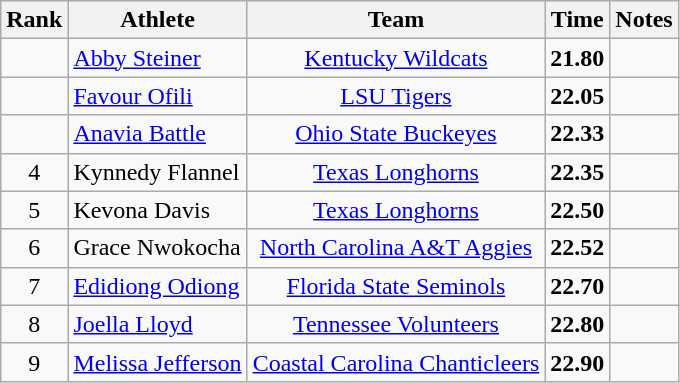<table class="wikitable sortable" style="text-align:center">
<tr>
<th>Rank</th>
<th>Athlete</th>
<th>Team</th>
<th>Time</th>
<th>Notes</th>
</tr>
<tr>
<td></td>
<td align=left> <a href='#'>Abby Steiner</a></td>
<td><a href='#'>Kentucky Wildcats</a></td>
<td><strong>21.80</strong></td>
<td></td>
</tr>
<tr>
<td></td>
<td align=left> <a href='#'>Favour Ofili</a></td>
<td><a href='#'>LSU Tigers</a></td>
<td><strong>22.05</strong></td>
<td></td>
</tr>
<tr>
<td></td>
<td align=left> <a href='#'>Anavia Battle</a></td>
<td><a href='#'>Ohio State Buckeyes</a></td>
<td><strong>22.33</strong></td>
<td></td>
</tr>
<tr>
<td>4</td>
<td align=left> Kynnedy Flannel</td>
<td><a href='#'>Texas Longhorns</a></td>
<td><strong>22.35</strong></td>
<td></td>
</tr>
<tr>
<td>5</td>
<td align=left> Kevona Davis</td>
<td><a href='#'>Texas Longhorns</a></td>
<td><strong>22.50</strong></td>
<td></td>
</tr>
<tr>
<td>6</td>
<td align=left> Grace Nwokocha</td>
<td><a href='#'>North Carolina A&T Aggies</a></td>
<td><strong>22.52</strong></td>
<td></td>
</tr>
<tr>
<td>7</td>
<td align=left> <a href='#'>Edidiong Odiong</a></td>
<td><a href='#'>Florida State Seminols</a></td>
<td><strong>22.70</strong></td>
<td></td>
</tr>
<tr>
<td>8</td>
<td align=left> <a href='#'>Joella Lloyd</a></td>
<td><a href='#'>Tennessee Volunteers</a></td>
<td><strong>22.80</strong></td>
<td></td>
</tr>
<tr>
<td>9</td>
<td> <a href='#'>Melissa Jefferson</a></td>
<td><a href='#'>Coastal Carolina Chanticleers</a></td>
<td><strong>22.90</strong></td>
<td></td>
</tr>
</table>
